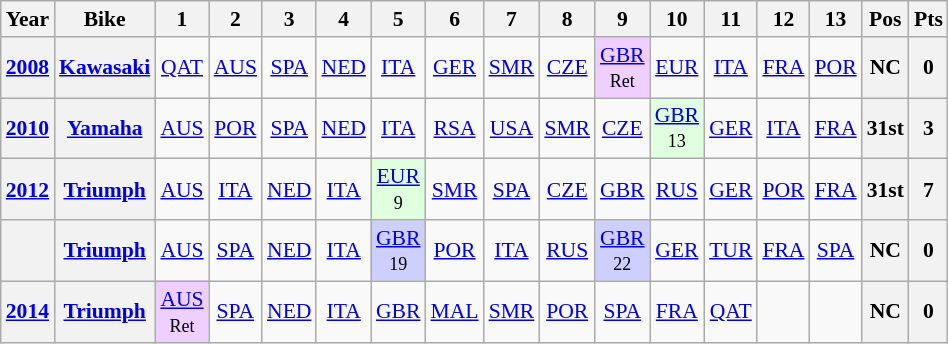<table class="wikitable" style="text-align:center; font-size:90%">
<tr>
<th>Year</th>
<th>Bike</th>
<th>1</th>
<th>2</th>
<th>3</th>
<th>4</th>
<th>5</th>
<th>6</th>
<th>7</th>
<th>8</th>
<th>9</th>
<th>10</th>
<th>11</th>
<th>12</th>
<th>13</th>
<th>Pos</th>
<th>Pts</th>
</tr>
<tr>
<th align="left"><a href='#'>2008</a></th>
<th align="left"><a href='#'>Kawasaki</a></th>
<td><a href='#'>QAT</a></td>
<td><a href='#'>AUS</a></td>
<td><a href='#'>SPA</a></td>
<td><a href='#'>NED</a></td>
<td><a href='#'>ITA</a></td>
<td><a href='#'>GER</a></td>
<td><a href='#'>SMR</a></td>
<td><a href='#'>CZE</a></td>
<td style="background:#efcfff;"><a href='#'>GBR</a><br><small>Ret</small></td>
<td><a href='#'>EUR</a></td>
<td><a href='#'>ITA</a></td>
<td><a href='#'>FRA</a></td>
<td><a href='#'>POR</a></td>
<th>NC</th>
<th>0</th>
</tr>
<tr>
<th align="left"><a href='#'>2010</a></th>
<th align="left"><a href='#'>Yamaha</a></th>
<td><a href='#'>AUS</a></td>
<td><a href='#'>POR</a></td>
<td><a href='#'>SPA</a></td>
<td><a href='#'>NED</a></td>
<td><a href='#'>ITA</a></td>
<td><a href='#'>RSA</a></td>
<td><a href='#'>USA</a></td>
<td><a href='#'>SMR</a></td>
<td><a href='#'>CZE</a></td>
<td style="background:#DFFFDF;"><a href='#'>GBR</a><br><small>13</small></td>
<td><a href='#'>GER</a></td>
<td><a href='#'>ITA</a></td>
<td><a href='#'>FRA</a></td>
<th>31st</th>
<th>3</th>
</tr>
<tr>
<th align="left"><a href='#'>2012</a></th>
<th align="left"><a href='#'>Triumph</a></th>
<td><a href='#'>AUS</a></td>
<td><a href='#'>ITA</a></td>
<td><a href='#'>NED</a></td>
<td><a href='#'>ITA</a></td>
<td style="background:#DFFFDF;"><a href='#'>EUR</a><br><small>9</small></td>
<td><a href='#'>SMR</a></td>
<td><a href='#'>SPA</a></td>
<td><a href='#'>CZE</a></td>
<td><a href='#'>GBR</a></td>
<td><a href='#'>RUS</a></td>
<td><a href='#'>GER</a></td>
<td><a href='#'>POR</a></td>
<td><a href='#'>FRA</a></td>
<th>31st</th>
<th>7</th>
</tr>
<tr>
<th align="left"></th>
<th align="left"><a href='#'>Triumph</a></th>
<td><a href='#'>AUS</a></td>
<td><a href='#'>SPA</a></td>
<td><a href='#'>NED</a></td>
<td><a href='#'>ITA</a></td>
<td style="background:#cfcfff;"><a href='#'>GBR</a><br><small>19</small></td>
<td><a href='#'>POR</a></td>
<td><a href='#'>ITA</a></td>
<td><a href='#'>RUS</a></td>
<td style="background:#cfcfff;"><a href='#'>GBR</a><br><small>22</small></td>
<td><a href='#'>GER</a></td>
<td><a href='#'>TUR</a></td>
<td><a href='#'>FRA</a></td>
<td><a href='#'>SPA</a></td>
<th>NC</th>
<th>0</th>
</tr>
<tr>
<th align="left"><a href='#'>2014</a></th>
<th align="left"><a href='#'>Triumph</a></th>
<td style="background:#efcfff;"><a href='#'>AUS</a><br><small>Ret</small></td>
<td><a href='#'>SPA</a></td>
<td><a href='#'>NED</a></td>
<td><a href='#'>ITA</a></td>
<td><a href='#'>GBR</a></td>
<td><a href='#'>MAL</a></td>
<td><a href='#'>SMR</a></td>
<td><a href='#'>POR</a></td>
<td><a href='#'>SPA</a></td>
<td><a href='#'>FRA</a></td>
<td><a href='#'>QAT</a><br><small></small></td>
<td></td>
<td></td>
<th>NC</th>
<th>0</th>
</tr>
</table>
